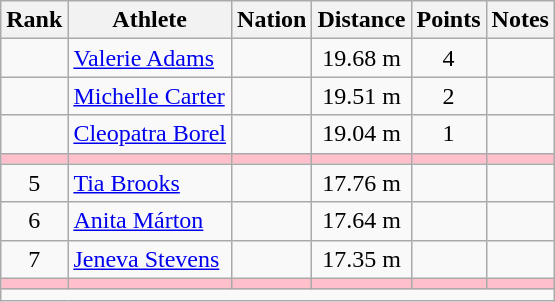<table class="wikitable mw-datatable sortable" style="text-align:center;">
<tr>
<th>Rank</th>
<th>Athlete</th>
<th>Nation</th>
<th>Distance</th>
<th>Points</th>
<th>Notes</th>
</tr>
<tr>
<td></td>
<td align=left><a href='#'>Valerie Adams</a></td>
<td align=left></td>
<td>19.68 m</td>
<td>4</td>
<td></td>
</tr>
<tr>
<td></td>
<td align=left><a href='#'>Michelle Carter</a></td>
<td align=left></td>
<td>19.51 m</td>
<td>2</td>
<td></td>
</tr>
<tr>
<td></td>
<td align=left><a href='#'>Cleopatra Borel</a></td>
<td align=left></td>
<td>19.04 m</td>
<td>1</td>
<td></td>
</tr>
<tr bgcolor=pink>
<td></td>
<td align=left></td>
<td align=left></td>
<td></td>
<td></td>
<td></td>
</tr>
<tr>
<td>5</td>
<td align=left><a href='#'>Tia Brooks</a></td>
<td align=left></td>
<td>17.76 m</td>
<td></td>
<td></td>
</tr>
<tr>
<td>6</td>
<td align=left><a href='#'>Anita Márton</a></td>
<td align=left></td>
<td>17.64 m</td>
<td></td>
<td></td>
</tr>
<tr>
<td>7</td>
<td align=left><a href='#'>Jeneva Stevens</a></td>
<td align=left></td>
<td>17.35 m</td>
<td></td>
<td></td>
</tr>
<tr bgcolor=pink>
<td></td>
<td align=left></td>
<td align=left></td>
<td></td>
<td></td>
<td></td>
</tr>
<tr class="sortbottom">
<td colspan=6></td>
</tr>
</table>
